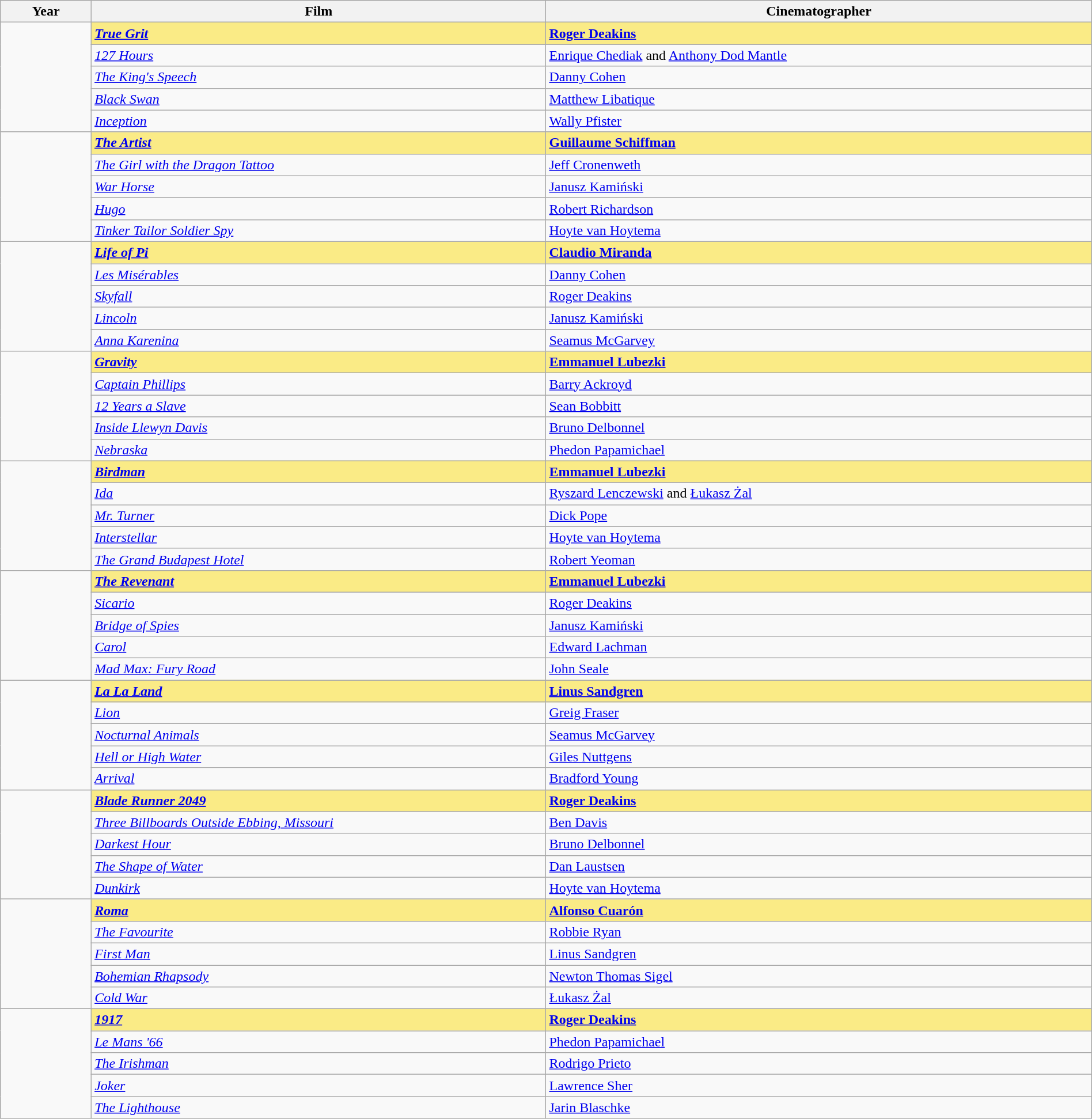<table class="wikitable" style="width:100%;" cellpadding="5">
<tr>
<th style="width:5%;">Year</th>
<th style="width:25%;">Film</th>
<th style="width:30%;">Cinematographer</th>
</tr>
<tr>
<td rowspan="5"></td>
<td style="background:#FAEB86"><strong><em><a href='#'>True Grit</a></em></strong></td>
<td style="background:#FAEB86"><strong><a href='#'>Roger Deakins</a></strong></td>
</tr>
<tr>
<td><em><a href='#'>127 Hours</a></em></td>
<td><a href='#'>Enrique Chediak</a> and <a href='#'>Anthony Dod Mantle</a></td>
</tr>
<tr>
<td><em><a href='#'>The King's Speech</a></em></td>
<td><a href='#'>Danny Cohen</a></td>
</tr>
<tr>
<td><em><a href='#'>Black Swan</a></em></td>
<td><a href='#'>Matthew Libatique</a></td>
</tr>
<tr>
<td><em><a href='#'>Inception</a></em></td>
<td><a href='#'>Wally Pfister</a></td>
</tr>
<tr>
<td rowspan="5"></td>
<td style="background:#FAEB86"><strong><em><a href='#'>The Artist</a></em></strong></td>
<td style="background:#FAEB86"><strong><a href='#'>Guillaume Schiffman</a></strong></td>
</tr>
<tr>
<td><em><a href='#'>The Girl with the Dragon Tattoo</a></em></td>
<td><a href='#'>Jeff Cronenweth</a></td>
</tr>
<tr>
<td><em><a href='#'>War Horse</a></em></td>
<td><a href='#'>Janusz Kamiński</a></td>
</tr>
<tr>
<td><em><a href='#'>Hugo</a></em></td>
<td><a href='#'>Robert Richardson</a></td>
</tr>
<tr>
<td><em><a href='#'>Tinker Tailor Soldier Spy</a></em></td>
<td><a href='#'>Hoyte van Hoytema</a></td>
</tr>
<tr>
<td rowspan="5"></td>
<td style="background:#FAEB86"><strong><em><a href='#'>Life of Pi</a></em></strong></td>
<td style="background:#FAEB86"><strong><a href='#'>Claudio Miranda</a></strong></td>
</tr>
<tr>
<td><em><a href='#'>Les Misérables</a></em></td>
<td><a href='#'>Danny Cohen</a></td>
</tr>
<tr>
<td><em><a href='#'>Skyfall</a></em></td>
<td><a href='#'>Roger Deakins</a></td>
</tr>
<tr>
<td><em><a href='#'>Lincoln</a></em></td>
<td><a href='#'>Janusz Kamiński</a></td>
</tr>
<tr>
<td><em><a href='#'>Anna Karenina</a></em></td>
<td><a href='#'>Seamus McGarvey</a></td>
</tr>
<tr>
<td rowspan="5"></td>
<td style="background:#FAEB86"><strong><em><a href='#'>Gravity</a></em></strong></td>
<td style="background:#FAEB86"><strong><a href='#'>Emmanuel Lubezki</a></strong></td>
</tr>
<tr>
<td><em><a href='#'>Captain Phillips</a></em></td>
<td><a href='#'>Barry Ackroyd</a></td>
</tr>
<tr>
<td><em><a href='#'>12 Years a Slave</a></em></td>
<td><a href='#'>Sean Bobbitt</a></td>
</tr>
<tr>
<td><em><a href='#'>Inside Llewyn Davis</a></em></td>
<td><a href='#'>Bruno Delbonnel</a></td>
</tr>
<tr>
<td><em><a href='#'>Nebraska</a></em></td>
<td><a href='#'>Phedon Papamichael</a></td>
</tr>
<tr>
<td rowspan="5"></td>
<td style="background:#FAEB86"><strong><em><a href='#'>Birdman</a></em></strong></td>
<td style="background:#FAEB86"><strong><a href='#'>Emmanuel Lubezki</a></strong></td>
</tr>
<tr>
<td><em><a href='#'>Ida</a></em></td>
<td><a href='#'>Ryszard Lenczewski</a> and <a href='#'>Łukasz Żal</a></td>
</tr>
<tr>
<td><em><a href='#'>Mr. Turner</a></em></td>
<td><a href='#'>Dick Pope</a></td>
</tr>
<tr>
<td><em><a href='#'>Interstellar</a></em></td>
<td><a href='#'>Hoyte van Hoytema</a></td>
</tr>
<tr>
<td><em><a href='#'>The Grand Budapest Hotel</a></em></td>
<td><a href='#'>Robert Yeoman</a></td>
</tr>
<tr>
<td rowspan="5"></td>
<td style="background:#FAEB86"><strong><em><a href='#'>The Revenant</a></em></strong></td>
<td style="background:#FAEB86"><strong><a href='#'>Emmanuel Lubezki</a></strong></td>
</tr>
<tr>
<td><em><a href='#'>Sicario</a></em></td>
<td><a href='#'>Roger Deakins</a></td>
</tr>
<tr>
<td><em><a href='#'>Bridge of Spies</a></em></td>
<td><a href='#'>Janusz Kamiński</a></td>
</tr>
<tr>
<td><em><a href='#'>Carol</a></em></td>
<td><a href='#'>Edward Lachman</a></td>
</tr>
<tr>
<td><em><a href='#'>Mad Max: Fury Road</a></em></td>
<td><a href='#'>John Seale</a></td>
</tr>
<tr>
<td rowspan="5"></td>
<td style="background:#FAEB86"><strong><em><a href='#'>La La Land</a></em></strong></td>
<td style="background:#FAEB86"><strong><a href='#'>Linus Sandgren</a></strong></td>
</tr>
<tr>
<td><em><a href='#'>Lion</a></em></td>
<td><a href='#'>Greig Fraser</a></td>
</tr>
<tr>
<td><em><a href='#'>Nocturnal Animals</a></em></td>
<td><a href='#'>Seamus McGarvey</a></td>
</tr>
<tr>
<td><em><a href='#'>Hell or High Water</a></em></td>
<td><a href='#'>Giles Nuttgens</a></td>
</tr>
<tr>
<td><em><a href='#'>Arrival</a></em></td>
<td><a href='#'>Bradford Young</a></td>
</tr>
<tr>
<td rowspan="5"></td>
<td style="background:#FAEB86"><strong><em><a href='#'>Blade Runner 2049</a></em></strong></td>
<td style="background:#FAEB86"><strong><a href='#'>Roger Deakins</a></strong></td>
</tr>
<tr>
<td><em><a href='#'>Three Billboards Outside Ebbing, Missouri</a></em></td>
<td><a href='#'>Ben Davis</a></td>
</tr>
<tr>
<td><em><a href='#'>Darkest Hour</a></em></td>
<td><a href='#'>Bruno Delbonnel</a></td>
</tr>
<tr>
<td><em><a href='#'>The Shape of Water</a></em></td>
<td><a href='#'>Dan Laustsen</a></td>
</tr>
<tr>
<td><em><a href='#'>Dunkirk</a></em></td>
<td><a href='#'>Hoyte van Hoytema</a></td>
</tr>
<tr>
<td rowspan="5"></td>
<td style="background:#FAEB86"><strong><em><a href='#'>Roma</a></em></strong></td>
<td style="background:#FAEB86"><strong><a href='#'>Alfonso Cuarón</a></strong></td>
</tr>
<tr>
<td><em><a href='#'>The Favourite</a></em></td>
<td><a href='#'>Robbie Ryan</a></td>
</tr>
<tr>
<td><em><a href='#'>First Man</a></em></td>
<td><a href='#'>Linus Sandgren</a></td>
</tr>
<tr>
<td><em><a href='#'>Bohemian Rhapsody</a></em></td>
<td><a href='#'>Newton Thomas Sigel</a></td>
</tr>
<tr>
<td><em><a href='#'>Cold War</a></em></td>
<td><a href='#'>Łukasz Żal</a></td>
</tr>
<tr>
<td rowspan="5"></td>
<td style="background:#FAEB86"><strong><em><a href='#'>1917</a></em></strong></td>
<td style="background:#FAEB86"><strong><a href='#'>Roger Deakins</a></strong></td>
</tr>
<tr>
<td><em><a href='#'>Le Mans '66</a></em></td>
<td><a href='#'>Phedon Papamichael</a></td>
</tr>
<tr>
<td><em><a href='#'>The Irishman</a></em></td>
<td><a href='#'>Rodrigo Prieto</a></td>
</tr>
<tr>
<td><em><a href='#'>Joker</a></em></td>
<td><a href='#'>Lawrence Sher</a></td>
</tr>
<tr>
<td><em><a href='#'>The Lighthouse</a></em></td>
<td><a href='#'>Jarin Blaschke</a></td>
</tr>
</table>
